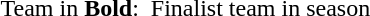<table>
<tr>
<td>Team in <strong>Bold</strong>:</td>
<td></td>
<td>Finalist team in season</td>
</tr>
</table>
